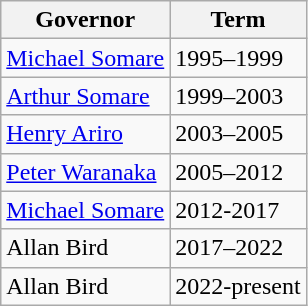<table class="wikitable">
<tr>
<th><strong>Governor</strong></th>
<th><strong>Term</strong></th>
</tr>
<tr>
<td><a href='#'>Michael Somare</a></td>
<td>1995–1999</td>
</tr>
<tr>
<td><a href='#'>Arthur Somare</a></td>
<td>1999–2003</td>
</tr>
<tr>
<td><a href='#'>Henry Ariro</a></td>
<td>2003–2005</td>
</tr>
<tr>
<td><a href='#'>Peter Waranaka</a></td>
<td>2005–2012</td>
</tr>
<tr>
<td><a href='#'>Michael Somare</a></td>
<td>2012-2017</td>
</tr>
<tr>
<td>Allan Bird</td>
<td>2017–2022</td>
</tr>
<tr>
<td>Allan Bird</td>
<td>2022-present</td>
</tr>
</table>
